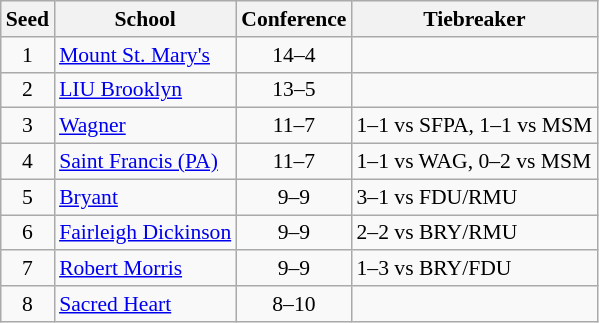<table class="wikitable" style="white-space:nowrap; font-size:90%; text-align:center">
<tr>
<th>Seed</th>
<th>School</th>
<th>Conference</th>
<th>Tiebreaker</th>
</tr>
<tr>
<td>1</td>
<td align=left><a href='#'>Mount St. Mary's</a></td>
<td>14–4</td>
<td></td>
</tr>
<tr>
<td>2</td>
<td align=left><a href='#'>LIU Brooklyn</a></td>
<td>13–5</td>
<td></td>
</tr>
<tr>
<td>3</td>
<td align=left><a href='#'>Wagner</a></td>
<td>11–7</td>
<td align=left>1–1 vs SFPA, 1–1 vs MSM</td>
</tr>
<tr>
<td>4</td>
<td align=left><a href='#'>Saint Francis (PA)</a></td>
<td>11–7</td>
<td align=left>1–1 vs WAG, 0–2 vs MSM</td>
</tr>
<tr>
<td>5</td>
<td align=left><a href='#'>Bryant</a></td>
<td>9–9</td>
<td align=left>3–1 vs FDU/RMU</td>
</tr>
<tr>
<td>6</td>
<td align=left><a href='#'>Fairleigh Dickinson</a></td>
<td>9–9</td>
<td align=left>2–2 vs BRY/RMU</td>
</tr>
<tr>
<td>7</td>
<td align=left><a href='#'>Robert Morris</a></td>
<td>9–9</td>
<td align=left>1–3 vs BRY/FDU</td>
</tr>
<tr>
<td>8</td>
<td align=left><a href='#'>Sacred Heart</a></td>
<td>8–10</td>
<td></td>
</tr>
</table>
